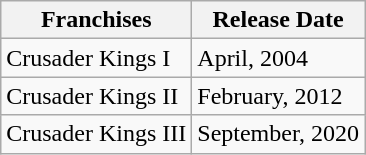<table class="wikitable">
<tr>
<th>Franchises</th>
<th>Release Date</th>
</tr>
<tr>
<td>Crusader Kings I</td>
<td>April, 2004</td>
</tr>
<tr>
<td>Crusader Kings II</td>
<td>February, 2012</td>
</tr>
<tr>
<td>Crusader Kings III</td>
<td>September, 2020</td>
</tr>
</table>
